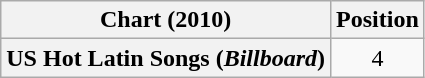<table class="wikitable plainrowheaders" style="text-align:center">
<tr>
<th scope="col">Chart (2010)</th>
<th scope="col">Position</th>
</tr>
<tr>
<th scope="row">US Hot Latin Songs (<em>Billboard</em>)</th>
<td>4</td>
</tr>
</table>
